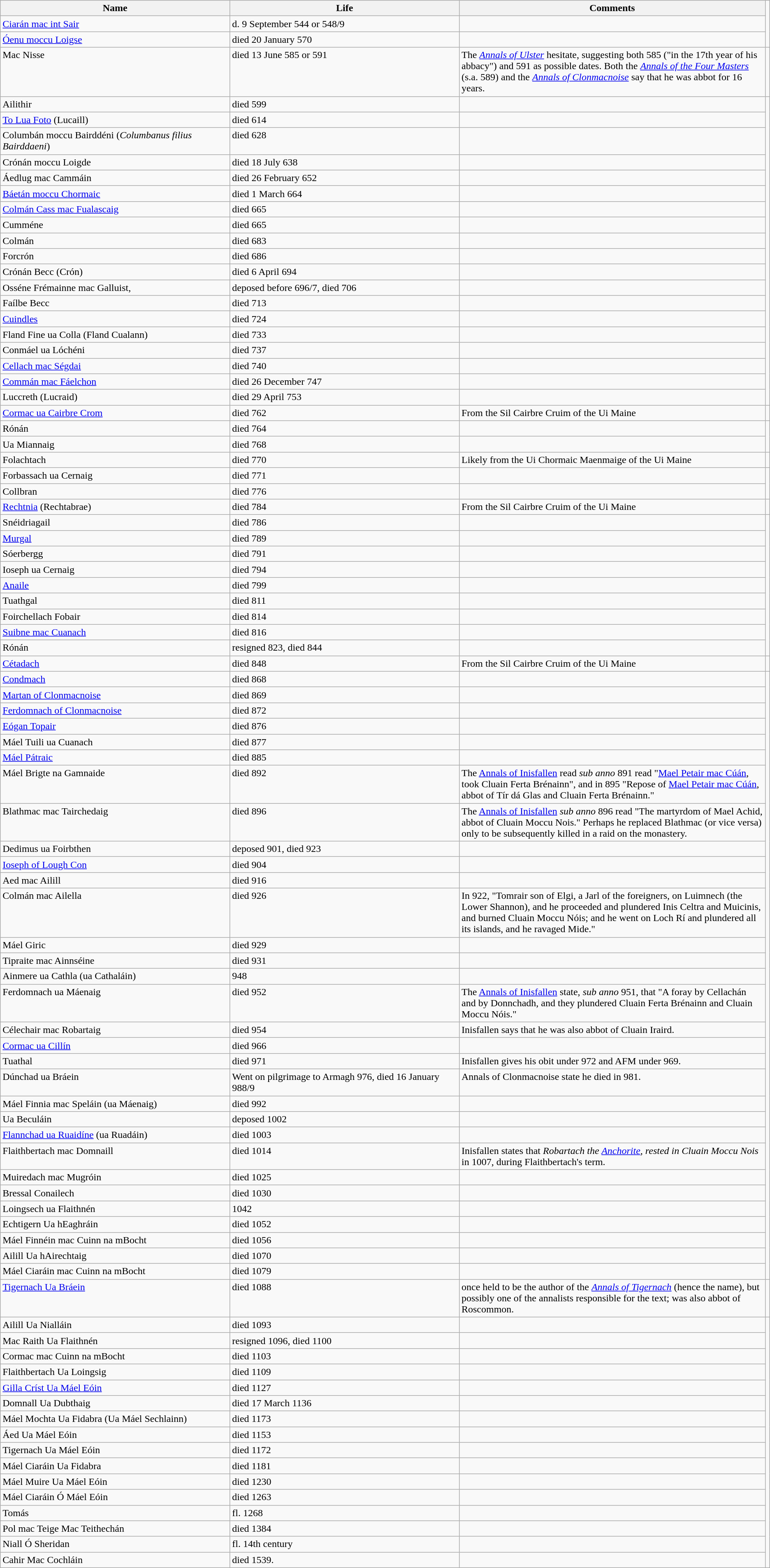<table class="wikitable sortable">
<tr>
<th width="30%">Name</th>
<th width="30%">Life</th>
<th width="40%">Comments</th>
</tr>
<tr valign="top">
<td><a href='#'>Ciarán mac int Sair</a></td>
<td>d. 9 September 544 or 548/9</td>
<td></td>
</tr>
<tr valign="top">
<td><a href='#'>Óenu moccu Loigse</a></td>
<td>died 20 January 570</td>
<td></td>
</tr>
<tr valign="top">
<td>Mac Nisse</td>
<td>died 13 June 585 or 591</td>
<td>The <em><a href='#'>Annals of Ulster</a></em> hesitate, suggesting both 585 ("in the 17th year of his abbacy") and 591 as possible dates. Both the <em><a href='#'>Annals of the Four Masters</a></em> (s.a. 589) and the <em><a href='#'>Annals of Clonmacnoise</a></em> say that he was abbot for 16 years.</td>
<td></td>
</tr>
<tr valign="top">
<td>Ailithir</td>
<td>died 599</td>
<td></td>
</tr>
<tr valign="top">
<td><a href='#'>To Lua Foto</a> (Lucaill)</td>
<td>died 614</td>
<td></td>
</tr>
<tr valign="top">
<td>Columbán moccu Bairddéni (<em>Columbanus filius Bairddaeni</em>)</td>
<td>died 628</td>
<td></td>
</tr>
<tr valign="top">
<td>Crónán moccu Loigde</td>
<td>died 18 July 638</td>
<td></td>
</tr>
<tr valign="top">
<td>Áedlug mac Cammáin</td>
<td>died 26 February 652</td>
<td></td>
</tr>
<tr valign="top">
<td><a href='#'>Báetán moccu Chormaic</a></td>
<td>died 1 March 664</td>
<td></td>
</tr>
<tr valign="top">
<td><a href='#'>Colmán Cass mac Fualascaig</a></td>
<td>died 665</td>
<td></td>
</tr>
<tr valign="top">
<td>Cumméne</td>
<td>died 665</td>
<td></td>
</tr>
<tr valign="top">
<td>Colmán</td>
<td>died 683</td>
<td></td>
</tr>
<tr valign="top">
<td>Forcrón</td>
<td>died 686</td>
<td></td>
</tr>
<tr valign="top">
<td>Crónán Becc (Crón)</td>
<td>died 6 April 694</td>
<td></td>
</tr>
<tr valign="top">
<td>Osséne Frémainne mac Galluist,</td>
<td>deposed before 696/7, died 706</td>
<td></td>
</tr>
<tr valign="top">
<td>Faílbe Becc</td>
<td>died 713</td>
<td></td>
</tr>
<tr valign="top">
<td><a href='#'>Cuindles</a></td>
<td>died 724</td>
<td></td>
</tr>
<tr valign="top">
<td>Fland Fine ua Colla (Fland Cualann)</td>
<td>died 733</td>
<td></td>
</tr>
<tr valign="top">
<td>Conmáel ua Lóchéni</td>
<td>died 737</td>
<td></td>
</tr>
<tr valign="top">
<td><a href='#'>Cellach mac Ségdai</a></td>
<td>died 740</td>
<td></td>
</tr>
<tr valign="top">
<td><a href='#'>Commán mac Fáelchon</a></td>
<td>died 26 December 747</td>
<td></td>
</tr>
<tr valign="top">
<td>Luccreth (Lucraid)</td>
<td>died 29 April 753</td>
<td></td>
</tr>
<tr valign="top">
<td><a href='#'>Cormac ua Cairbre Crom</a></td>
<td>died 762</td>
<td>From the Sil Cairbre Cruim of the Ui Maine</td>
<td></td>
</tr>
<tr valign="top">
<td>Rónán</td>
<td>died 764</td>
<td></td>
</tr>
<tr valign="top">
<td>Ua Miannaig</td>
<td>died 768</td>
<td></td>
</tr>
<tr valign="top">
<td>Folachtach</td>
<td>died 770</td>
<td>Likely from the Ui Chormaic Maenmaige of the Ui Maine</td>
<td></td>
</tr>
<tr valign="top">
<td>Forbassach ua Cernaig</td>
<td>died 771</td>
<td></td>
</tr>
<tr valign="top">
<td>Collbran</td>
<td>died 776</td>
<td></td>
</tr>
<tr valign="top">
<td><a href='#'>Rechtnia</a> (Rechtabrae)</td>
<td>died 784</td>
<td>From the Sil Cairbre Cruim of the Ui Maine</td>
<td></td>
</tr>
<tr valign="top">
<td>Snéidriagail</td>
<td>died 786</td>
<td></td>
</tr>
<tr valign="top">
<td><a href='#'>Murgal</a></td>
<td>died 789</td>
<td></td>
</tr>
<tr valign="top">
<td>Sóerbergg</td>
<td>died 791</td>
<td></td>
</tr>
<tr valign="top">
<td>Ioseph ua Cernaig</td>
<td>died 794</td>
<td></td>
</tr>
<tr valign="top">
<td><a href='#'>Anaile</a></td>
<td>died 799</td>
<td></td>
</tr>
<tr valign="top">
<td>Tuathgal</td>
<td>died 811</td>
<td></td>
</tr>
<tr valign="top">
<td>Foirchellach Fobair</td>
<td>died 814</td>
<td></td>
</tr>
<tr valign="top">
<td><a href='#'>Suibne mac Cuanach</a></td>
<td>died 816</td>
<td></td>
</tr>
<tr valign="top">
<td>Rónán</td>
<td>resigned 823, died 844</td>
<td></td>
</tr>
<tr valign="top">
<td><a href='#'>Cétadach</a></td>
<td>died 848</td>
<td>From the Sil Cairbre Cruim of the Ui Maine</td>
<td></td>
</tr>
<tr valign="top">
<td><a href='#'>Condmach</a></td>
<td>died 868</td>
<td></td>
</tr>
<tr valign="top">
<td><a href='#'>Martan of Clonmacnoise</a></td>
<td>died 869</td>
<td></td>
</tr>
<tr valign="top">
<td><a href='#'>Ferdomnach of Clonmacnoise</a></td>
<td>died 872</td>
<td></td>
</tr>
<tr valign="top">
<td><a href='#'>Eógan Topair</a></td>
<td>died 876</td>
<td></td>
</tr>
<tr valign="top">
<td>Máel Tuili ua Cuanach</td>
<td>died 877</td>
<td></td>
</tr>
<tr valign="top">
<td><a href='#'>Máel Pátraic</a></td>
<td>died 885</td>
<td></td>
</tr>
<tr valign="top">
<td>Máel Brigte na Gamnaide</td>
<td>died 892</td>
<td>The <a href='#'>Annals of Inisfallen</a> read <em>sub anno</em> 891 read "<a href='#'>Mael Petair mac Cúán</a>, took Cluain Ferta Brénainn", and in 895 "Repose of <a href='#'>Mael Petair mac Cúán</a>, abbot of Tír dá Glas and Cluain Ferta Brénainn."</td>
</tr>
<tr valign="top">
<td>Blathmac mac Tairchedaig</td>
<td>died 896</td>
<td>The <a href='#'>Annals of Inisfallen</a> <em>sub anno</em> 896 read "The martyrdom of Mael Achid, abbot of Cluain Moccu Nois." Perhaps he replaced Blathmac (or vice versa) only to be subsequently killed in a raid on the monastery.</td>
</tr>
<tr valign="top">
<td>Dedimus ua Foirbthen</td>
<td>deposed 901, died 923</td>
<td></td>
</tr>
<tr valign="top">
<td><a href='#'>Ioseph of Lough Con</a></td>
<td>died 904</td>
<td></td>
</tr>
<tr valign="top">
<td>Aed mac Ailill</td>
<td>died 916</td>
<td></td>
</tr>
<tr valign="top">
<td>Colmán mac Ailella</td>
<td>died 926</td>
<td>In 922, "Tomrair son of Elgi, a Jarl of the foreigners, on Luimnech (the Lower Shannon), and he proceeded and plundered Inis Celtra and Muicinis, and burned Cluain Moccu Nóis; and he went on Loch Rí and plundered all its islands, and he ravaged Mide."</td>
</tr>
<tr valign="top">
<td>Máel Giric</td>
<td>died 929</td>
<td></td>
</tr>
<tr valign="top">
<td>Tipraite mac Ainnséine</td>
<td>died 931</td>
<td></td>
</tr>
<tr valign="top">
<td>Ainmere ua Cathla (ua Cathaláin)</td>
<td>948</td>
<td></td>
</tr>
<tr valign="top">
<td>Ferdomnach ua Máenaig</td>
<td>died 952</td>
<td>The <a href='#'>Annals of Inisfallen</a> state, <em>sub anno</em> 951, that "A foray by Cellachán and by Donnchadh, and they plundered Cluain Ferta Brénainn and Cluain Moccu Nóis."</td>
</tr>
<tr valign="top">
<td>Célechair mac Robartaig</td>
<td>died 954</td>
<td>Inisfallen says that he was also abbot of Cluain Iraird.</td>
</tr>
<tr valign="top">
<td><a href='#'>Cormac ua Cillín</a></td>
<td>died 966</td>
<td></td>
</tr>
<tr valign="top">
<td>Tuathal</td>
<td>died 971</td>
<td>Inisfallen gives his obit under 972 and AFM under 969.</td>
</tr>
<tr valign="top">
<td>Dúnchad ua Bráein</td>
<td>Went on pilgrimage to Armagh 976, died 16 January 988/9</td>
<td>Annals of Clonmacnoise state he died in 981.</td>
</tr>
<tr valign="top">
<td>Máel Finnia mac Speláin (ua Máenaig)</td>
<td>died 992</td>
<td></td>
</tr>
<tr valign="top">
<td>Ua Beculáin</td>
<td>deposed 1002</td>
<td></td>
</tr>
<tr valign="top">
<td><a href='#'>Flannchad ua Ruaidíne</a> (ua Ruadáin)</td>
<td>died 1003</td>
<td></td>
</tr>
<tr valign="top">
<td>Flaithbertach mac Domnaill</td>
<td>died 1014</td>
<td>Inisfallen states that <em>Robartach the <a href='#'>Anchorite</a>, rested in Cluain Moccu Nois</em> in 1007, during Flaithbertach's term.</td>
</tr>
<tr valign="top">
<td>Muiredach mac Mugróin</td>
<td>died 1025</td>
<td></td>
</tr>
<tr valign="top">
<td>Bressal Conailech</td>
<td>died 1030</td>
<td></td>
</tr>
<tr valign="top">
<td>Loingsech ua Flaithnén</td>
<td>1042</td>
<td></td>
</tr>
<tr valign="top">
<td>Echtigern Ua hEaghráin</td>
<td>died 1052</td>
<td></td>
</tr>
<tr valign="top">
<td>Máel Finnéin mac Cuinn na mBocht</td>
<td>died 1056</td>
<td></td>
</tr>
<tr valign="top">
<td>Ailill Ua hAirechtaig</td>
<td>died 1070</td>
<td></td>
</tr>
<tr valign="top">
<td>Máel Ciaráin mac Cuinn na mBocht</td>
<td>died 1079</td>
<td></td>
</tr>
<tr valign="top">
<td><a href='#'>Tigernach Ua Bráein</a></td>
<td>died 1088</td>
<td>once held to be the author of the <em><a href='#'>Annals of Tigernach</a></em> (hence the name), but possibly one of the annalists responsible for the text; was also abbot of Roscommon.</td>
<td></td>
</tr>
<tr valign="top">
<td>Ailill Ua Nialláin</td>
<td>died 1093</td>
<td></td>
</tr>
<tr valign="top">
<td>Mac Raith Ua Flaithnén</td>
<td>resigned 1096, died 1100</td>
<td></td>
</tr>
<tr valign="top">
<td>Cormac mac Cuinn na mBocht</td>
<td>died 1103</td>
<td></td>
</tr>
<tr valign="top">
<td>Flaithbertach Ua Loingsig</td>
<td>died 1109</td>
<td></td>
</tr>
<tr valign="top">
<td><a href='#'>Gilla Críst Ua Máel Eóin</a></td>
<td>died 1127</td>
<td></td>
</tr>
<tr valign="top">
<td>Domnall Ua Dubthaig</td>
<td>died 17 March 1136</td>
<td></td>
</tr>
<tr valign="top">
<td>Máel Mochta Ua Fidabra (Ua Máel Sechlainn)</td>
<td>died 1173</td>
<td></td>
</tr>
<tr valign="top">
<td>Áed Ua Máel Eóin</td>
<td>died 1153</td>
<td></td>
</tr>
<tr valign="top">
<td>Tigernach Ua Máel Eóin</td>
<td>died 1172</td>
<td></td>
</tr>
<tr valign="top">
<td>Máel Ciaráin Ua Fidabra</td>
<td>died 1181</td>
<td></td>
</tr>
<tr valign="top">
<td>Máel Muire Ua Máel Eóin</td>
<td>died 1230</td>
<td></td>
</tr>
<tr valign="top">
<td>Máel Ciaráin Ó Máel Eóin</td>
<td>died 1263</td>
<td></td>
</tr>
<tr valign="top">
<td>Tomás</td>
<td>fl. 1268</td>
<td></td>
</tr>
<tr valign="top">
<td>Pol mac Teige Mac Teithechán</td>
<td>died 1384</td>
<td></td>
</tr>
<tr valign="top">
<td>Niall Ó Sheridan</td>
<td>fl. 14th century</td>
<td></td>
</tr>
<tr valign="top">
<td>Cahir Mac Cochláin</td>
<td>died 1539.</td>
<td></td>
</tr>
</table>
